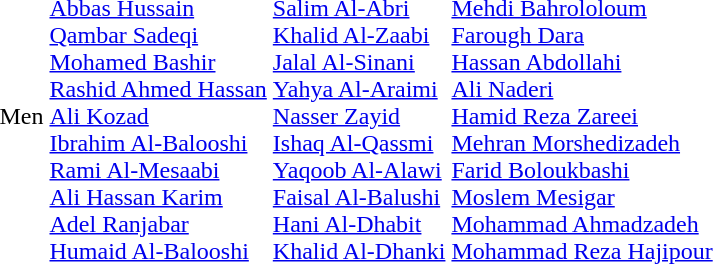<table>
<tr>
<td>Men</td>
<td><br><a href='#'>Abbas Hussain</a><br><a href='#'>Qambar Sadeqi</a><br><a href='#'>Mohamed Bashir</a><br><a href='#'>Rashid Ahmed Hassan</a><br><a href='#'>Ali Kozad</a><br><a href='#'>Ibrahim Al-Balooshi</a><br><a href='#'>Rami Al-Mesaabi</a><br><a href='#'>Ali Hassan Karim</a><br><a href='#'>Adel Ranjabar</a><br><a href='#'>Humaid Al-Balooshi</a></td>
<td><br><a href='#'>Salim Al-Abri</a><br><a href='#'>Khalid Al-Zaabi</a><br><a href='#'>Jalal Al-Sinani</a><br><a href='#'>Yahya Al-Araimi</a><br><a href='#'>Nasser Zayid</a><br><a href='#'>Ishaq Al-Qassmi</a><br><a href='#'>Yaqoob Al-Alawi</a><br><a href='#'>Faisal Al-Balushi</a><br><a href='#'>Hani Al-Dhabit</a><br><a href='#'>Khalid Al-Dhanki</a></td>
<td><br><a href='#'>Mehdi Bahrololoum</a><br><a href='#'>Farough Dara</a><br><a href='#'>Hassan Abdollahi</a><br><a href='#'>Ali Naderi</a><br><a href='#'>Hamid Reza Zareei</a><br><a href='#'>Mehran Morshedizadeh</a><br><a href='#'>Farid Boloukbashi</a><br><a href='#'>Moslem Mesigar</a><br><a href='#'>Mohammad Ahmadzadeh</a><br><a href='#'>Mohammad Reza Hajipour</a></td>
</tr>
</table>
